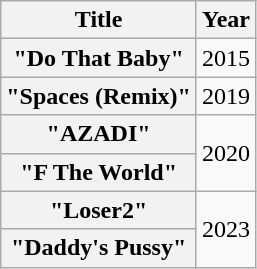<table class="wikitable plainrowheaders" style="text-align:center">
<tr>
<th scope="col">Title</th>
<th scope="col">Year</th>
</tr>
<tr>
<th scope="row">"Do That Baby"<br></th>
<td>2015</td>
</tr>
<tr>
<th scope="row">"Spaces (Remix)"<br></th>
<td>2019</td>
</tr>
<tr>
<th scope="row">"AZADI"<br></th>
<td rowspan="2">2020</td>
</tr>
<tr>
<th scope="row">"F The World"<br></th>
</tr>
<tr>
<th scope="row">"Loser2"<br></th>
<td rowspan="2">2023</td>
</tr>
<tr>
<th scope="row">"Daddy's Pussy"<br></th>
</tr>
</table>
